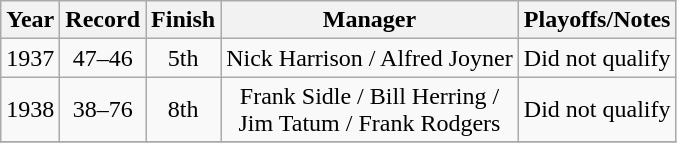<table class="wikitable" style="text-align:center">
<tr>
<th>Year</th>
<th>Record</th>
<th>Finish</th>
<th>Manager</th>
<th>Playoffs/Notes</th>
</tr>
<tr align=center>
<td>1937</td>
<td>47–46</td>
<td>5th</td>
<td>Nick Harrison / Alfred Joyner</td>
<td>Did not qualify</td>
</tr>
<tr align=center>
<td>1938</td>
<td>38–76</td>
<td>8th</td>
<td>Frank Sidle / Bill Herring /<br>Jim Tatum / Frank Rodgers</td>
<td>Did not qualify</td>
</tr>
<tr align=center>
</tr>
</table>
